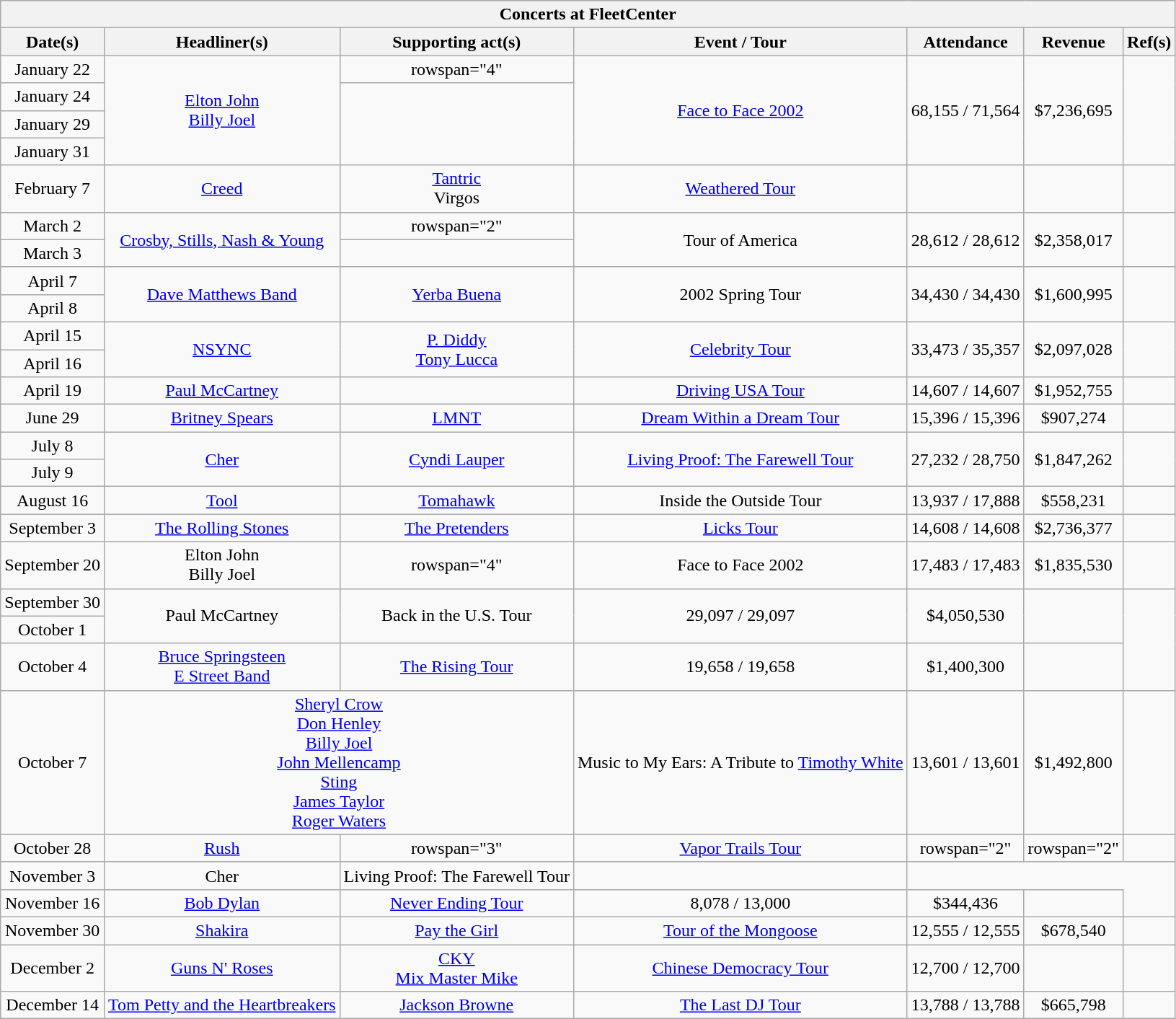<table class="wikitable mw-collapsible mw-collapsed" style="text-align:center;">
<tr>
<th colspan="7">Concerts at FleetCenter</th>
</tr>
<tr>
<th>Date(s)</th>
<th>Headliner(s)</th>
<th>Supporting act(s)</th>
<th>Event / Tour</th>
<th>Attendance</th>
<th>Revenue</th>
<th>Ref(s)</th>
</tr>
<tr>
<td>January 22</td>
<td rowspan="4"><a href='#'>Elton John</a><br><a href='#'>Billy Joel</a></td>
<td>rowspan="4" </td>
<td rowspan="4"><a href='#'>Face to Face 2002</a></td>
<td rowspan="4">68,155 / 71,564</td>
<td rowspan="4">$7,236,695</td>
<td rowspan="4"></td>
</tr>
<tr>
<td>January 24</td>
</tr>
<tr>
<td>January 29</td>
</tr>
<tr>
<td>January 31</td>
</tr>
<tr>
<td>February 7</td>
<td><a href='#'>Creed</a></td>
<td><a href='#'>Tantric</a><br>Virgos</td>
<td><a href='#'>Weathered Tour</a></td>
<td></td>
<td></td>
<td></td>
</tr>
<tr>
<td>March 2</td>
<td rowspan="2"><a href='#'>Crosby, Stills, Nash & Young</a></td>
<td>rowspan="2" </td>
<td rowspan="2">Tour of America</td>
<td rowspan="2">28,612 / 28,612</td>
<td rowspan="2">$2,358,017</td>
<td rowspan="2"></td>
</tr>
<tr>
<td>March 3</td>
</tr>
<tr>
<td>April 7</td>
<td rowspan="2"><a href='#'>Dave Matthews Band</a></td>
<td rowspan="2"><a href='#'>Yerba Buena</a></td>
<td rowspan="2">2002 Spring Tour</td>
<td rowspan="2">34,430 / 34,430</td>
<td rowspan="2">$1,600,995</td>
<td rowspan="2"></td>
</tr>
<tr>
<td>April 8</td>
</tr>
<tr>
<td>April 15</td>
<td rowspan="2"><a href='#'>NSYNC</a></td>
<td rowspan="2"><a href='#'>P. Diddy</a><br><a href='#'>Tony Lucca</a></td>
<td rowspan="2"><a href='#'>Celebrity Tour</a></td>
<td rowspan="2">33,473 / 35,357</td>
<td rowspan="2">$2,097,028</td>
<td rowspan="2"></td>
</tr>
<tr>
<td>April 16</td>
</tr>
<tr>
<td>April 19</td>
<td><a href='#'>Paul McCartney</a></td>
<td></td>
<td><a href='#'>Driving USA Tour</a></td>
<td>14,607 / 14,607</td>
<td>$1,952,755</td>
<td></td>
</tr>
<tr>
<td>June 29</td>
<td><a href='#'>Britney Spears</a></td>
<td><a href='#'>LMNT</a></td>
<td><a href='#'>Dream Within a Dream Tour</a></td>
<td>15,396 / 15,396</td>
<td>$907,274</td>
<td></td>
</tr>
<tr>
<td>July 8</td>
<td rowspan="2"><a href='#'>Cher</a></td>
<td rowspan="2"><a href='#'>Cyndi Lauper</a></td>
<td rowspan="2"><a href='#'>Living Proof: The Farewell Tour</a></td>
<td rowspan="2">27,232 / 28,750</td>
<td rowspan="2">$1,847,262</td>
<td rowspan="2"></td>
</tr>
<tr>
<td>July 9</td>
</tr>
<tr>
<td>August 16</td>
<td><a href='#'>Tool</a></td>
<td><a href='#'>Tomahawk</a></td>
<td>Inside the Outside Tour</td>
<td>13,937 / 17,888</td>
<td>$558,231</td>
<td></td>
</tr>
<tr>
<td>September 3</td>
<td><a href='#'>The Rolling Stones</a></td>
<td><a href='#'>The Pretenders</a></td>
<td><a href='#'>Licks Tour</a></td>
<td>14,608 / 14,608</td>
<td>$2,736,377</td>
<td></td>
</tr>
<tr>
<td>September 20</td>
<td>Elton John<br>Billy Joel</td>
<td>rowspan="4" </td>
<td>Face to Face 2002</td>
<td>17,483 / 17,483</td>
<td>$1,835,530</td>
<td></td>
</tr>
<tr>
<td>September 30</td>
<td rowspan="2">Paul McCartney</td>
<td rowspan="2">Back in the U.S. Tour</td>
<td rowspan="2">29,097 / 29,097</td>
<td rowspan="2">$4,050,530</td>
<td rowspan="2"></td>
</tr>
<tr>
<td>October 1</td>
</tr>
<tr>
<td>October 4</td>
<td><a href='#'>Bruce Springsteen</a><br><a href='#'>E Street Band</a></td>
<td><a href='#'>The Rising Tour</a></td>
<td>19,658 / 19,658</td>
<td>$1,400,300</td>
<td></td>
</tr>
<tr>
<td>October 7</td>
<td colspan="2"><a href='#'>Sheryl Crow</a><br><a href='#'>Don Henley</a><br><a href='#'>Billy Joel</a><br><a href='#'>John Mellencamp</a><br><a href='#'>Sting</a><br><a href='#'>James Taylor</a><br><a href='#'>Roger Waters</a></td>
<td>Music to My Ears: A Tribute to <a href='#'>Timothy White</a></td>
<td>13,601 / 13,601</td>
<td>$1,492,800</td>
<td></td>
</tr>
<tr>
<td>October 28</td>
<td><a href='#'>Rush</a></td>
<td>rowspan="3" </td>
<td><a href='#'>Vapor Trails Tour</a></td>
<td>rowspan="2" </td>
<td>rowspan="2" </td>
<td></td>
</tr>
<tr>
<td>November 3</td>
<td>Cher</td>
<td>Living Proof: The Farewell Tour</td>
<td></td>
</tr>
<tr>
<td>November 16</td>
<td><a href='#'>Bob Dylan</a></td>
<td><a href='#'>Never Ending Tour</a></td>
<td>8,078 / 13,000</td>
<td>$344,436</td>
<td></td>
</tr>
<tr>
<td>November 30</td>
<td><a href='#'>Shakira</a></td>
<td><a href='#'>Pay the Girl</a></td>
<td><a href='#'>Tour of the Mongoose</a></td>
<td>12,555 / 12,555</td>
<td>$678,540</td>
<td></td>
</tr>
<tr>
<td>December 2</td>
<td><a href='#'>Guns N' Roses</a></td>
<td><a href='#'>CKY</a><br><a href='#'>Mix Master Mike</a></td>
<td><a href='#'>Chinese Democracy Tour</a></td>
<td>12,700 / 12,700</td>
<td></td>
<td></td>
</tr>
<tr>
<td>December 14</td>
<td><a href='#'>Tom Petty and the Heartbreakers</a></td>
<td><a href='#'>Jackson Browne</a></td>
<td><a href='#'>The Last DJ Tour</a></td>
<td>13,788 / 13,788</td>
<td>$665,798</td>
<td></td>
</tr>
</table>
